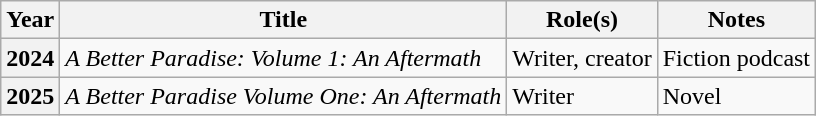<table class="wikitable sortable plainrowheaders">
<tr>
<th scope="col">Year</th>
<th scope="col">Title</th>
<th scope="col">Role(s)</th>
<th scope="col">Notes</th>
</tr>
<tr>
<th scope="row">2024</th>
<td><em>A Better Paradise: Volume 1: An Aftermath</em></td>
<td>Writer, creator</td>
<td>Fiction podcast</td>
</tr>
<tr>
<th scope="row">2025</th>
<td><em>A Better Paradise Volume One: An Aftermath</em></td>
<td>Writer</td>
<td>Novel</td>
</tr>
</table>
